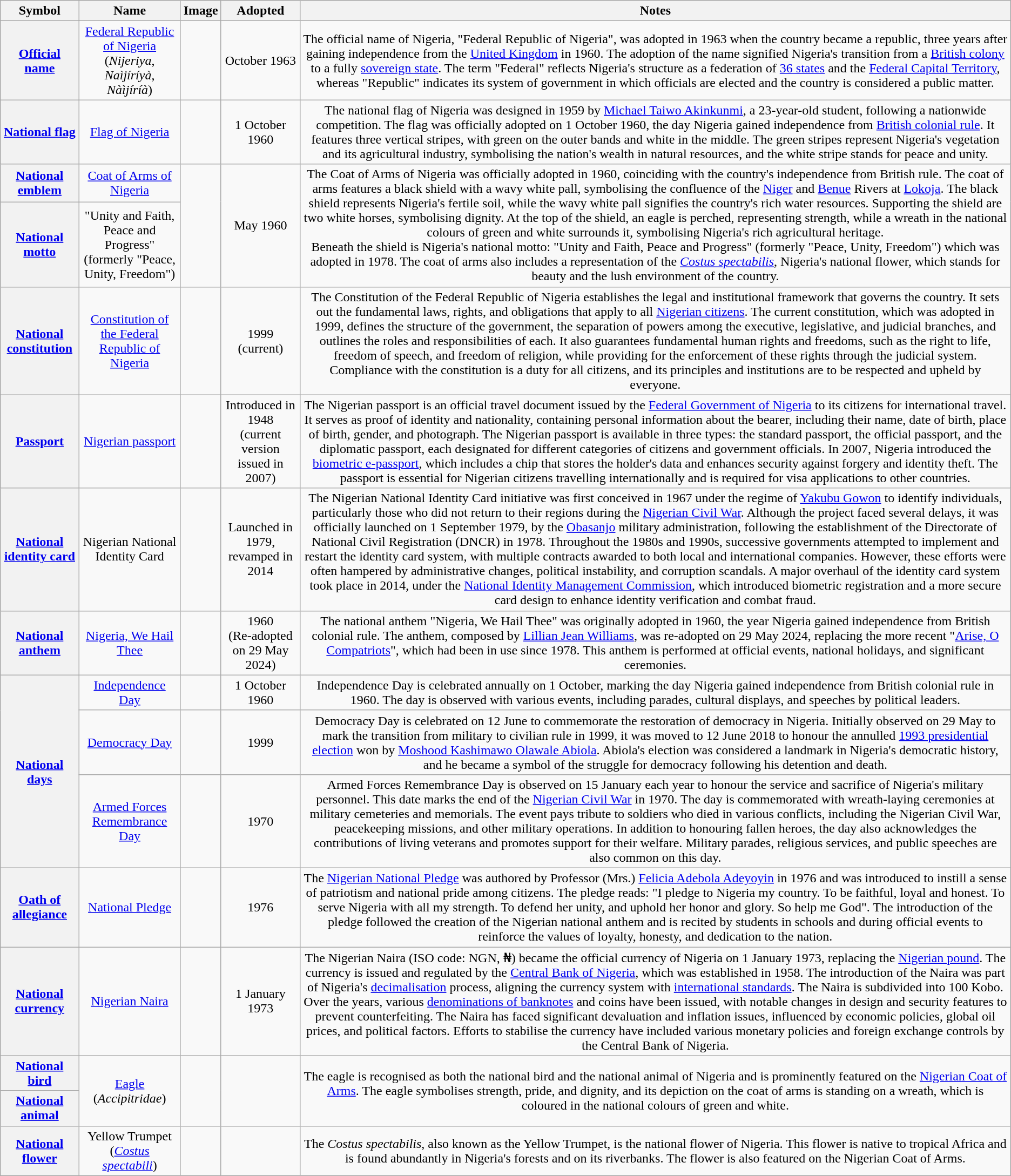<table class="wikitable plainrowheaders" style="text-align:center;">
<tr>
<th scope="col">Symbol</th>
<th scope="col">Name</th>
<th scope="col">Image</th>
<th scope="col">Adopted</th>
<th scope="col">Notes</th>
</tr>
<tr>
<th scope="row"><a href='#'>Official name</a></th>
<td><a href='#'>Federal Republic of Nigeria</a> <br>(<em>Nijeriya</em>, <em>Naìjíríyà</em>, <em>Nàìjíríà</em>)</td>
<td></td>
<td>October 1963</td>
<td>The official name of Nigeria, "Federal Republic of Nigeria", was adopted in 1963 when the country became a republic, three years after gaining independence from the <a href='#'>United Kingdom</a> in 1960. The adoption of the name signified Nigeria's transition from a <a href='#'>British colony</a> to a fully <a href='#'>sovereign state</a>. The term "Federal" reflects Nigeria's structure as a federation of <a href='#'>36 states</a> and the <a href='#'>Federal Capital Territory</a>, whereas "Republic" indicates its system of government in which officials are elected and the country is considered a public matter.</td>
</tr>
<tr>
<th scope="row"><a href='#'>National flag</a></th>
<td><a href='#'>Flag of Nigeria</a></td>
<td></td>
<td>1 October 1960</td>
<td>The national flag of Nigeria was designed in 1959 by <a href='#'>Michael Taiwo Akinkunmi</a>, a 23-year-old student, following a nationwide competition. The flag was officially adopted on 1 October 1960, the day Nigeria gained independence from <a href='#'>British colonial rule</a>. It features three vertical stripes, with green on the outer bands and white in the middle. The green stripes represent Nigeria's vegetation and its agricultural industry, symbolising the nation's wealth in natural resources, and the white stripe stands for peace and unity.</td>
</tr>
<tr>
<th scope="row"><a href='#'>National emblem</a></th>
<td><a href='#'>Coat of Arms of Nigeria</a></td>
<td rowspan="2"></td>
<td rowspan="2">May 1960</td>
<td rowspan="2">The Coat of Arms of Nigeria was officially adopted in 1960, coinciding with the country's independence from British rule. The coat of arms features a black shield with a wavy white pall, symbolising the confluence of the <a href='#'>Niger</a> and <a href='#'>Benue</a> Rivers at <a href='#'>Lokoja</a>. The black shield represents Nigeria's fertile soil, while the wavy white pall signifies the country's rich water resources. Supporting the shield are two white horses, symbolising dignity. At the top of the shield, an eagle is perched, representing strength, while a wreath in the national colours of green and white surrounds it, symbolising Nigeria's rich agricultural heritage.<br>Beneath the shield is Nigeria's national motto: "Unity and Faith, Peace and Progress" (formerly "Peace, Unity, Freedom") which was adopted in 1978. The coat of arms also includes a representation of the <em><a href='#'>Costus spectabilis</a></em>, Nigeria's national flower, which stands for beauty and the lush environment of the country.</td>
</tr>
<tr>
<th scope="row"><a href='#'>National motto</a></th>
<td>"Unity and Faith, Peace and Progress"<br>(formerly "Peace, Unity, Freedom")</td>
</tr>
<tr>
<th scope="row"><a href='#'>National constitution</a></th>
<td><a href='#'>Constitution of the Federal Republic of Nigeria</a></td>
<td></td>
<td>1999 (current)</td>
<td>The Constitution of the Federal Republic of Nigeria establishes the legal and institutional framework that governs the country. It sets out the fundamental laws, rights, and obligations that apply to all <a href='#'>Nigerian citizens</a>. The current constitution, which was adopted in 1999, defines the structure of the government, the separation of powers among the executive, legislative, and judicial branches, and outlines the roles and responsibilities of each. It also guarantees fundamental human rights and freedoms, such as the right to life, freedom of speech, and freedom of religion, while providing for the enforcement of these rights through the judicial system. Compliance with the constitution is a duty for all citizens, and its principles and institutions are to be respected and upheld by everyone.</td>
</tr>
<tr>
<th scope="row"><a href='#'>Passport</a></th>
<td><a href='#'>Nigerian passport</a></td>
<td></td>
<td>Introduced in 1948 <br> (current version issued in 2007)</td>
<td>The Nigerian passport is an official travel document issued by the <a href='#'>Federal Government of Nigeria</a> to its citizens for international travel. It serves as proof of identity and nationality, containing personal information about the bearer, including their name, date of birth, place of birth, gender, and photograph. The Nigerian passport is available in three types: the standard passport, the official passport, and the diplomatic passport, each designated for different categories of citizens and government officials. In 2007, Nigeria introduced the <a href='#'>biometric e-passport</a>, which includes a chip that stores the holder's data and enhances security against forgery and identity theft. The passport is essential for Nigerian citizens travelling internationally and is required for visa applications to other countries.</td>
</tr>
<tr>
<th scope="row"><a href='#'>National identity card</a></th>
<td>Nigerian National Identity Card</td>
<td></td>
<td>Launched in 1979, revamped in 2014</td>
<td>The Nigerian National Identity Card initiative was first conceived in 1967 under the regime of <a href='#'>Yakubu Gowon</a> to identify individuals, particularly those who did not return to their regions during the <a href='#'>Nigerian Civil War</a>. Although the project faced several delays, it was officially launched on 1 September 1979, by the <a href='#'>Obasanjo</a> military administration, following the establishment of the Directorate of National Civil Registration (DNCR) in 1978. Throughout the 1980s and 1990s, successive governments attempted to implement and restart the identity card system, with multiple contracts awarded to both local and international companies. However, these efforts were often hampered by administrative changes, political instability, and corruption scandals. A major overhaul of the identity card system took place in 2014, under the <a href='#'>National Identity Management Commission</a>, which introduced biometric registration and a more secure card design to enhance identity verification and combat fraud.</td>
</tr>
<tr>
<th scope="row"><a href='#'>National anthem</a></th>
<td><a href='#'>Nigeria, We Hail Thee</a></td>
<td></td>
<td>1960 <br> (Re-adopted on 29 May 2024)</td>
<td>The national anthem "Nigeria, We Hail Thee" was originally adopted in 1960, the year Nigeria gained independence from British colonial rule. The anthem, composed by <a href='#'>Lillian Jean Williams</a>, was re-adopted on 29 May 2024, replacing the more recent "<a href='#'>Arise, O Compatriots</a>", which had been in use since 1978. This anthem is performed at official events, national holidays, and significant ceremonies.</td>
</tr>
<tr>
<th scope="rowgroup" rowspan="3"><a href='#'>National days</a></th>
<td><a href='#'>Independence Day</a></td>
<td></td>
<td>1 October 1960</td>
<td>Independence Day is celebrated annually on 1 October, marking the day Nigeria gained independence from British colonial rule in 1960. The day is observed with various events, including parades, cultural displays, and speeches by political leaders.</td>
</tr>
<tr>
<td><a href='#'>Democracy Day</a></td>
<td></td>
<td>1999</td>
<td>Democracy Day is celebrated on 12 June to commemorate the restoration of democracy in Nigeria. Initially observed on 29 May to mark the transition from military to civilian rule in 1999, it was moved to 12 June 2018 to honour the annulled <a href='#'>1993 presidential election</a> won by <a href='#'>Moshood Kashimawo Olawale Abiola</a>. Abiola's election was considered a landmark in Nigeria's democratic history, and he became a symbol of the struggle for democracy following his detention and death.</td>
</tr>
<tr>
<td><a href='#'>Armed Forces Remembrance Day</a></td>
<td></td>
<td>1970</td>
<td>Armed Forces Remembrance Day is observed on 15 January each year to honour the service and sacrifice of Nigeria's military personnel. This date marks the end of the <a href='#'>Nigerian Civil War</a> in 1970. The day is commemorated with wreath-laying ceremonies at military cemeteries and memorials. The event pays tribute to soldiers who died in various conflicts, including the Nigerian Civil War, peacekeeping missions, and other military operations. In addition to honouring fallen heroes, the day also acknowledges the contributions of living veterans and promotes support for their welfare. Military parades, religious services, and public speeches are also common on this day.</td>
</tr>
<tr>
<th scope="row"><a href='#'>Oath of allegiance</a></th>
<td><a href='#'>National Pledge</a></td>
<td></td>
<td>1976</td>
<td>The <a href='#'>Nigerian National Pledge</a> was authored by Professor (Mrs.) <a href='#'>Felicia Adebola Adeyoyin</a> in 1976 and was introduced to instill a sense of patriotism and national pride among citizens. The pledge reads: "I pledge to Nigeria my country. To be faithful, loyal and honest. To serve Nigeria with all my strength. To defend her unity, and uphold her honor and glory. So help me God". The introduction of the pledge followed the creation of the Nigerian national anthem and is recited by students in schools and during official events to reinforce the values of loyalty, honesty, and dedication to the nation.</td>
</tr>
<tr>
<th scope="row"><a href='#'>National currency</a></th>
<td><a href='#'>Nigerian Naira</a></td>
<td></td>
<td>1 January 1973</td>
<td>The Nigerian Naira (ISO code: NGN, ₦) became the official currency of Nigeria on 1 January 1973, replacing the <a href='#'>Nigerian pound</a>. The currency is issued and regulated by the <a href='#'>Central Bank of Nigeria</a>, which was established in 1958. The introduction of the Naira was part of Nigeria's <a href='#'>decimalisation</a> process, aligning the currency system with <a href='#'>international standards</a>. The Naira is subdivided into 100 Kobo. Over the years, various <a href='#'>denominations of banknotes</a> and coins have been issued, with notable changes in design and security features to prevent counterfeiting. The Naira has faced significant devaluation and inflation issues, influenced by economic policies, global oil prices, and political factors. Efforts to stabilise the currency have included various monetary policies and foreign exchange controls by the Central Bank of Nigeria.</td>
</tr>
<tr>
<th scope="row"><a href='#'>National bird</a></th>
<td rowspan="2"><a href='#'>Eagle</a> (<em>Accipitridae</em>)</td>
<td rowspan="2"></td>
<td rowspan="2"></td>
<td rowspan="2">The eagle is recognised as both the national bird and the national animal of Nigeria and is prominently featured on the <a href='#'>Nigerian Coat of Arms</a>. The eagle symbolises strength, pride, and dignity, and its depiction on the coat of arms is standing on a wreath, which is coloured in the national colours of green and white.</td>
</tr>
<tr>
<th scope="row"><a href='#'>National animal</a></th>
</tr>
<tr>
<th scope="row"><a href='#'>National flower</a></th>
<td>Yellow Trumpet (<em><a href='#'>Costus spectabili</a></em>)</td>
<td></td>
<td></td>
<td>The <em>Costus spectabilis</em>, also known as the Yellow Trumpet, is the national flower of Nigeria. This flower is native to tropical Africa and is found abundantly in Nigeria's forests and on its riverbanks. The flower is also featured on the Nigerian Coat of Arms.</td>
</tr>
</table>
